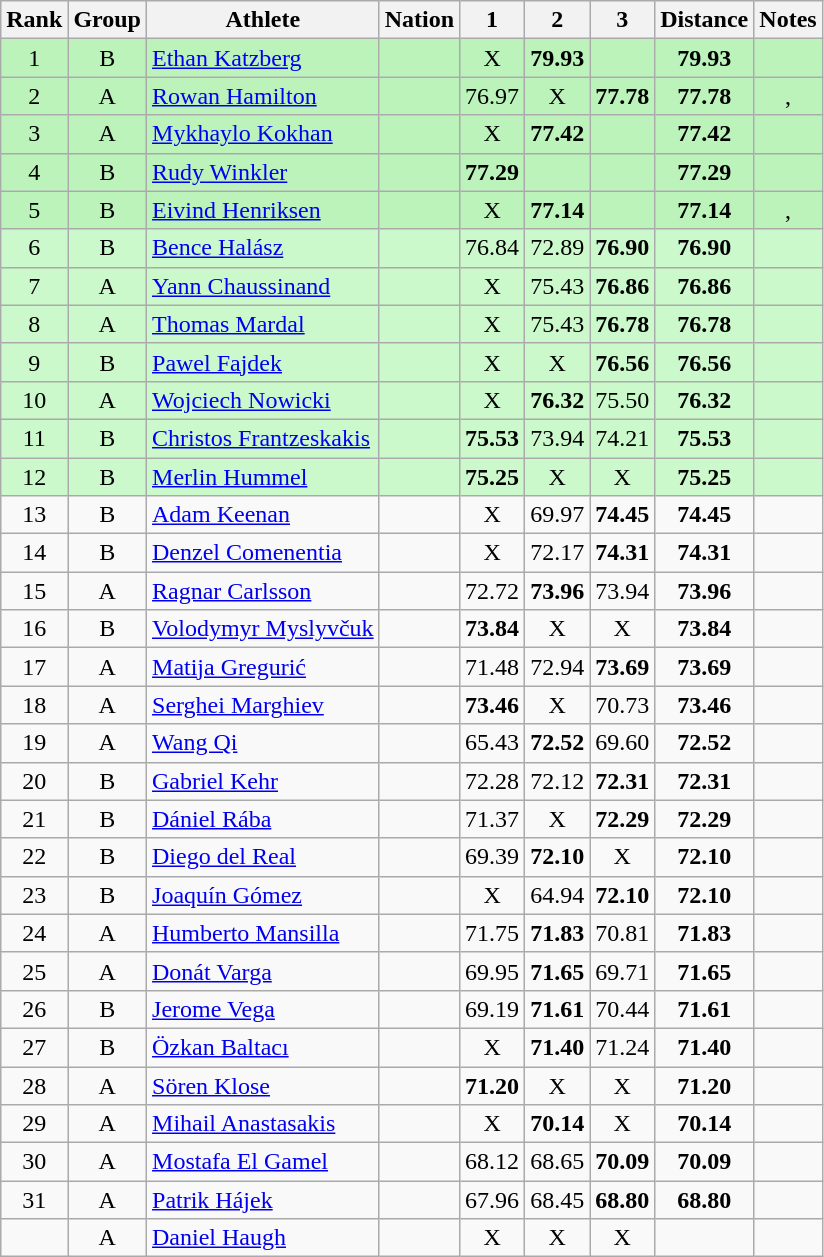<table class="wikitable sortable" style="text-align:center">
<tr>
<th>Rank</th>
<th>Group</th>
<th>Athlete</th>
<th>Nation</th>
<th>1</th>
<th>2</th>
<th>3</th>
<th>Distance</th>
<th>Notes</th>
</tr>
<tr bgcolor=bbf3bb>
<td>1</td>
<td>B</td>
<td align="left"><a href='#'>Ethan Katzberg</a></td>
<td align="left"></td>
<td>X</td>
<td><strong>79.93</strong></td>
<td data-sort-value="1.00"></td>
<td><strong>79.93</strong></td>
<td></td>
</tr>
<tr bgcolor=bbf3bb>
<td>2</td>
<td>A</td>
<td align=left><a href='#'>Rowan Hamilton</a></td>
<td align=left></td>
<td>76.97</td>
<td>X</td>
<td><strong>77.78</strong></td>
<td><strong>77.78</strong></td>
<td>, </td>
</tr>
<tr bgcolor=bbf3bb>
<td>3</td>
<td>A</td>
<td align=left><a href='#'>Mykhaylo Kokhan</a></td>
<td align=left></td>
<td>X</td>
<td><strong>77.42</strong></td>
<td></td>
<td><strong>77.42</strong></td>
<td></td>
</tr>
<tr bgcolor=bbf3bb>
<td>4</td>
<td>B</td>
<td align="left"><a href='#'>Rudy Winkler</a></td>
<td align="left"></td>
<td><strong>77.29</strong></td>
<td data-sort-value="1.00"></td>
<td></td>
<td><strong>77.29</strong></td>
<td></td>
</tr>
<tr bgcolor=bbf3bb>
<td>5</td>
<td>B</td>
<td align="left"><a href='#'>Eivind Henriksen</a></td>
<td align="left"></td>
<td>X</td>
<td><strong>77.14</strong></td>
<td></td>
<td><strong>77.14</strong></td>
<td>, </td>
</tr>
<tr bgcolor=ccf9cc>
<td>6</td>
<td>B</td>
<td align="left"><a href='#'>Bence Halász</a></td>
<td align="left"></td>
<td>76.84</td>
<td>72.89</td>
<td><strong>76.90</strong></td>
<td><strong>76.90</strong></td>
<td></td>
</tr>
<tr bgcolor=ccf9cc>
<td>7</td>
<td>A</td>
<td align=left><a href='#'>Yann Chaussinand</a></td>
<td align=left></td>
<td>X</td>
<td>75.43</td>
<td><strong>76.86</strong></td>
<td><strong>76.86</strong></td>
<td></td>
</tr>
<tr bgcolor=ccf9cc>
<td>8</td>
<td>A</td>
<td align=left><a href='#'>Thomas Mardal</a></td>
<td align=left></td>
<td>X</td>
<td>75.43</td>
<td><strong>76.78</strong></td>
<td><strong>76.78</strong></td>
<td></td>
</tr>
<tr bgcolor=ccf9cc>
<td>9</td>
<td>B</td>
<td align="left"><a href='#'>Pawel Fajdek</a></td>
<td align="left"></td>
<td>X</td>
<td>X</td>
<td><strong>76.56</strong></td>
<td><strong>76.56</strong></td>
<td></td>
</tr>
<tr bgcolor=ccf9cc>
<td>10</td>
<td>A</td>
<td align=left><a href='#'>Wojciech Nowicki</a></td>
<td align=left></td>
<td>X</td>
<td><strong>76.32</strong></td>
<td>75.50</td>
<td><strong>76.32</strong></td>
<td></td>
</tr>
<tr bgcolor=ccf9cc>
<td>11</td>
<td>B</td>
<td align="left"><a href='#'>Christos Frantzeskakis</a></td>
<td align="left"></td>
<td><strong>75.53</strong></td>
<td>73.94</td>
<td>74.21</td>
<td><strong>75.53</strong></td>
<td></td>
</tr>
<tr bgcolor=ccf9cc>
<td>12</td>
<td>B</td>
<td align="left"><a href='#'>Merlin Hummel</a></td>
<td align="left"></td>
<td><strong>75.25</strong></td>
<td>X</td>
<td>X</td>
<td><strong>75.25</strong></td>
<td></td>
</tr>
<tr>
<td>13</td>
<td>B</td>
<td align="left"><a href='#'>Adam Keenan</a></td>
<td align="left"></td>
<td>X</td>
<td>69.97</td>
<td><strong>74.45</strong></td>
<td><strong>74.45</strong></td>
<td></td>
</tr>
<tr>
<td>14</td>
<td>B</td>
<td align="left"><a href='#'>Denzel Comenentia</a></td>
<td align="left"></td>
<td>X</td>
<td>72.17</td>
<td><strong>74.31</strong></td>
<td><strong>74.31</strong></td>
<td></td>
</tr>
<tr>
<td>15</td>
<td>A</td>
<td align=left><a href='#'>Ragnar Carlsson</a></td>
<td align=left></td>
<td>72.72</td>
<td><strong>73.96</strong></td>
<td>73.94</td>
<td><strong>73.96</strong></td>
<td></td>
</tr>
<tr>
<td>16</td>
<td>B</td>
<td align="left"><a href='#'>Volodymyr Myslyvčuk</a></td>
<td align="left"></td>
<td><strong>73.84</strong></td>
<td>X</td>
<td>X</td>
<td><strong>73.84</strong></td>
<td></td>
</tr>
<tr>
<td>17</td>
<td>A</td>
<td align=left><a href='#'>Matija Gregurić</a></td>
<td align=left></td>
<td>71.48</td>
<td>72.94</td>
<td><strong>73.69</strong></td>
<td><strong>73.69</strong></td>
<td></td>
</tr>
<tr>
<td>18</td>
<td>A</td>
<td align=left><a href='#'>Serghei Marghiev</a></td>
<td align=left></td>
<td><strong>73.46</strong></td>
<td>X</td>
<td>70.73</td>
<td><strong>73.46</strong></td>
<td></td>
</tr>
<tr>
<td>19</td>
<td>A</td>
<td align="left"><a href='#'>Wang Qi</a></td>
<td align="left"></td>
<td>65.43</td>
<td><strong>72.52</strong></td>
<td>69.60</td>
<td><strong>72.52</strong></td>
<td></td>
</tr>
<tr>
<td>20</td>
<td>B</td>
<td align="left"><a href='#'>Gabriel Kehr</a></td>
<td align="left"></td>
<td>72.28</td>
<td>72.12</td>
<td><strong>72.31</strong></td>
<td><strong>72.31</strong></td>
<td></td>
</tr>
<tr>
<td>21</td>
<td>B</td>
<td align="left"><a href='#'>Dániel Rába</a></td>
<td align="left"></td>
<td>71.37</td>
<td>X</td>
<td><strong>72.29</strong></td>
<td><strong>72.29</strong></td>
<td></td>
</tr>
<tr>
<td>22</td>
<td>B</td>
<td align="left"><a href='#'>Diego del Real</a></td>
<td align="left"></td>
<td>69.39</td>
<td><strong>72.10</strong></td>
<td>X</td>
<td><strong>72.10</strong></td>
<td></td>
</tr>
<tr>
<td>23</td>
<td>B</td>
<td align=left><a href='#'>Joaquín Gómez</a></td>
<td align=left></td>
<td>X</td>
<td>64.94</td>
<td><strong>72.10</strong></td>
<td><strong>72.10</strong></td>
<td></td>
</tr>
<tr>
<td>24</td>
<td>A</td>
<td align=left><a href='#'>Humberto Mansilla</a></td>
<td align=left></td>
<td>71.75</td>
<td><strong>71.83</strong></td>
<td>70.81</td>
<td><strong>71.83</strong></td>
<td></td>
</tr>
<tr>
<td>25</td>
<td>A</td>
<td align=left><a href='#'>Donát Varga</a></td>
<td align=left></td>
<td>69.95</td>
<td><strong>71.65</strong></td>
<td>69.71</td>
<td><strong>71.65</strong></td>
<td></td>
</tr>
<tr>
<td>26</td>
<td>B</td>
<td align="left"><a href='#'>Jerome Vega</a></td>
<td align="left"></td>
<td>69.19</td>
<td><strong>71.61</strong></td>
<td>70.44</td>
<td><strong>71.61</strong></td>
<td></td>
</tr>
<tr>
<td>27</td>
<td>B</td>
<td align="left"><a href='#'>Özkan Baltacı</a></td>
<td align="left"></td>
<td>X</td>
<td><strong>71.40</strong></td>
<td>71.24</td>
<td><strong>71.40</strong></td>
<td></td>
</tr>
<tr>
<td>28</td>
<td>A</td>
<td align="left"><a href='#'>Sören Klose</a></td>
<td align="left"></td>
<td><strong>71.20</strong></td>
<td>X</td>
<td>X</td>
<td><strong>71.20</strong></td>
<td></td>
</tr>
<tr>
<td>29</td>
<td>A</td>
<td align=left><a href='#'>Mihail Anastasakis</a></td>
<td align=left></td>
<td>X</td>
<td><strong>70.14</strong></td>
<td>X</td>
<td><strong>70.14</strong></td>
<td></td>
</tr>
<tr>
<td>30</td>
<td>A</td>
<td align="left"><a href='#'>Mostafa El Gamel</a></td>
<td align="left"></td>
<td>68.12</td>
<td>68.65</td>
<td><strong>70.09</strong></td>
<td><strong>70.09</strong></td>
<td></td>
</tr>
<tr>
<td>31</td>
<td>A</td>
<td align=left><a href='#'>Patrik Hájek</a></td>
<td align=left></td>
<td>67.96</td>
<td>68.45</td>
<td><strong>68.80</strong></td>
<td><strong>68.80</strong></td>
<td></td>
</tr>
<tr>
<td></td>
<td>A</td>
<td align="left"><a href='#'>Daniel Haugh</a></td>
<td align="left"></td>
<td>X</td>
<td>X</td>
<td data-sort-value="1.00">X</td>
<td><strong></strong></td>
<td></td>
</tr>
</table>
